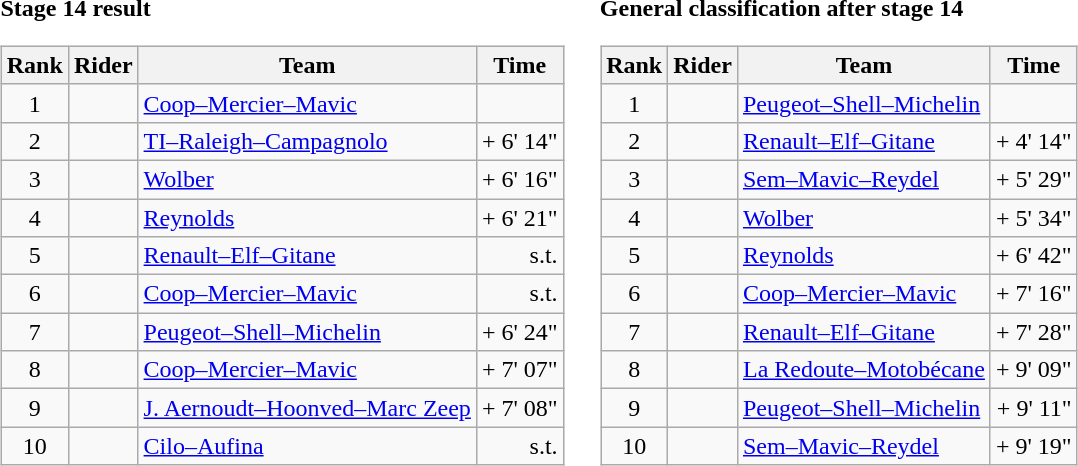<table>
<tr>
<td><strong>Stage 14 result</strong><br><table class="wikitable">
<tr>
<th scope="col">Rank</th>
<th scope="col">Rider</th>
<th scope="col">Team</th>
<th scope="col">Time</th>
</tr>
<tr>
<td style="text-align:center;">1</td>
<td></td>
<td><a href='#'>Coop–Mercier–Mavic</a></td>
<td style="text-align:right;"></td>
</tr>
<tr>
<td style="text-align:center;">2</td>
<td></td>
<td><a href='#'>TI–Raleigh–Campagnolo</a></td>
<td style="text-align:right;">+ 6' 14"</td>
</tr>
<tr>
<td style="text-align:center;">3</td>
<td></td>
<td><a href='#'>Wolber</a></td>
<td style="text-align:right;">+ 6' 16"</td>
</tr>
<tr>
<td style="text-align:center;">4</td>
<td></td>
<td><a href='#'>Reynolds</a></td>
<td style="text-align:right;">+ 6' 21"</td>
</tr>
<tr>
<td style="text-align:center;">5</td>
<td></td>
<td><a href='#'>Renault–Elf–Gitane</a></td>
<td style="text-align:right;">s.t.</td>
</tr>
<tr>
<td style="text-align:center;">6</td>
<td></td>
<td><a href='#'>Coop–Mercier–Mavic</a></td>
<td style="text-align:right;">s.t.</td>
</tr>
<tr>
<td style="text-align:center;">7</td>
<td></td>
<td><a href='#'>Peugeot–Shell–Michelin</a></td>
<td style="text-align:right;">+ 6' 24"</td>
</tr>
<tr>
<td style="text-align:center;">8</td>
<td></td>
<td><a href='#'>Coop–Mercier–Mavic</a></td>
<td style="text-align:right;">+ 7' 07"</td>
</tr>
<tr>
<td style="text-align:center;">9</td>
<td></td>
<td><a href='#'>J. Aernoudt–Hoonved–Marc Zeep</a></td>
<td style="text-align:right;">+ 7' 08"</td>
</tr>
<tr>
<td style="text-align:center;">10</td>
<td></td>
<td><a href='#'>Cilo–Aufina</a></td>
<td style="text-align:right;">s.t.</td>
</tr>
</table>
</td>
<td></td>
<td><strong>General classification after stage 14</strong><br><table class="wikitable">
<tr>
<th scope="col">Rank</th>
<th scope="col">Rider</th>
<th scope="col">Team</th>
<th scope="col">Time</th>
</tr>
<tr>
<td style="text-align:center;">1</td>
<td> </td>
<td><a href='#'>Peugeot–Shell–Michelin</a></td>
<td style="text-align:right;"></td>
</tr>
<tr>
<td style="text-align:center;">2</td>
<td></td>
<td><a href='#'>Renault–Elf–Gitane</a></td>
<td style="text-align:right;">+ 4' 14"</td>
</tr>
<tr>
<td style="text-align:center;">3</td>
<td></td>
<td><a href='#'>Sem–Mavic–Reydel</a></td>
<td style="text-align:right;">+ 5' 29"</td>
</tr>
<tr>
<td style="text-align:center;">4</td>
<td></td>
<td><a href='#'>Wolber</a></td>
<td style="text-align:right;">+ 5' 34"</td>
</tr>
<tr>
<td style="text-align:center;">5</td>
<td></td>
<td><a href='#'>Reynolds</a></td>
<td style="text-align:right;">+ 6' 42"</td>
</tr>
<tr>
<td style="text-align:center;">6</td>
<td></td>
<td><a href='#'>Coop–Mercier–Mavic</a></td>
<td style="text-align:right;">+ 7' 16"</td>
</tr>
<tr>
<td style="text-align:center;">7</td>
<td></td>
<td><a href='#'>Renault–Elf–Gitane</a></td>
<td style="text-align:right;">+ 7' 28"</td>
</tr>
<tr>
<td style="text-align:center;">8</td>
<td></td>
<td><a href='#'>La Redoute–Motobécane</a></td>
<td style="text-align:right;">+ 9' 09"</td>
</tr>
<tr>
<td style="text-align:center;">9</td>
<td></td>
<td><a href='#'>Peugeot–Shell–Michelin</a></td>
<td style="text-align:right;">+ 9' 11"</td>
</tr>
<tr>
<td style="text-align:center;">10</td>
<td></td>
<td><a href='#'>Sem–Mavic–Reydel</a></td>
<td style="text-align:right;">+ 9' 19"</td>
</tr>
</table>
</td>
</tr>
</table>
